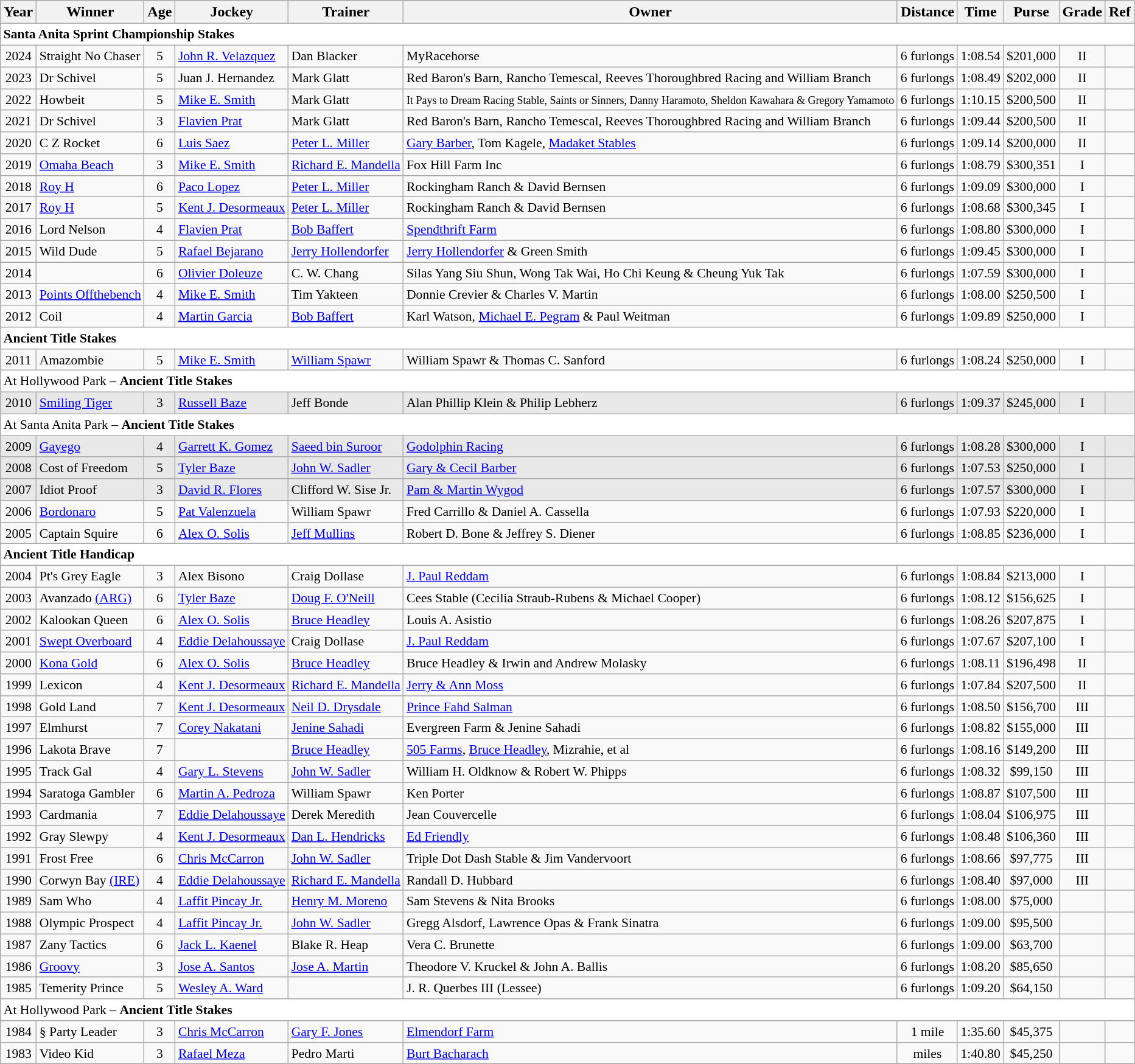<table class="wikitable sortable">
<tr>
<th>Year</th>
<th>Winner</th>
<th>Age</th>
<th>Jockey</th>
<th>Trainer</th>
<th>Owner</th>
<th>Distance</th>
<th>Time</th>
<th>Purse</th>
<th>Grade</th>
<th>Ref</th>
</tr>
<tr style="font-size:90%; background-color:white">
<td align="left" colspan=11><strong>Santa Anita Sprint Championship Stakes</strong></td>
</tr>
<tr style="font-size:90%;">
<td align=center>2024</td>
<td>Straight No Chaser</td>
<td align=center>5</td>
<td><a href='#'>John R. Velazquez</a></td>
<td>Dan Blacker</td>
<td>MyRacehorse</td>
<td align=center>6 furlongs</td>
<td align=center>1:08.54</td>
<td align=center>$201,000</td>
<td align=center>II</td>
<td></td>
</tr>
<tr style="font-size:90%;">
<td align=center>2023</td>
<td>Dr Schivel</td>
<td align=center>5</td>
<td>Juan J. Hernandez</td>
<td>Mark Glatt</td>
<td>Red Baron's Barn, Rancho Temescal, Reeves Thoroughbred Racing and William Branch</td>
<td align=center>6 furlongs</td>
<td align=center>1:08.49</td>
<td align=center>$202,000</td>
<td align=center>II</td>
<td></td>
</tr>
<tr style="font-size:90%;">
<td align=center>2022</td>
<td>Howbeit</td>
<td align=center>5</td>
<td><a href='#'>Mike E. Smith</a></td>
<td>Mark Glatt</td>
<td><small>It Pays to Dream Racing Stable, Saints or Sinners, Danny Haramoto, Sheldon Kawahara & Gregory Yamamoto</small></td>
<td align=center>6 furlongs</td>
<td align=center>1:10.15</td>
<td align=center>$200,500</td>
<td align=center>II</td>
<td></td>
</tr>
<tr style="font-size:90%;">
<td align=center>2021</td>
<td>Dr Schivel</td>
<td align=center>3</td>
<td><a href='#'>Flavien Prat</a></td>
<td>Mark Glatt</td>
<td>Red Baron's Barn, Rancho Temescal, Reeves Thoroughbred Racing and William Branch</td>
<td align=center>6 furlongs</td>
<td align=center>1:09.44</td>
<td align=center>$200,500</td>
<td align=center>II</td>
<td></td>
</tr>
<tr style="font-size:90%;">
<td align=center>2020</td>
<td>C Z Rocket</td>
<td align=center>6</td>
<td><a href='#'>Luis Saez</a></td>
<td><a href='#'>Peter L. Miller</a></td>
<td><a href='#'>Gary Barber</a>, Tom Kagele, <a href='#'>Madaket Stables</a></td>
<td align=center>6 furlongs</td>
<td align=center>1:09.14</td>
<td align=center>$200,000</td>
<td align=center>II</td>
<td></td>
</tr>
<tr style="font-size:90%;">
<td align=center>2019</td>
<td><a href='#'>Omaha Beach</a></td>
<td align=center>3</td>
<td><a href='#'>Mike E. Smith</a></td>
<td><a href='#'>Richard E. Mandella</a></td>
<td>Fox Hill Farm Inc</td>
<td align=center>6 furlongs</td>
<td align=center>1:08.79</td>
<td align=center>$300,351</td>
<td align=center>I</td>
<td></td>
</tr>
<tr style="font-size:90%;">
<td align=center>2018</td>
<td><a href='#'>Roy H</a></td>
<td align=center>6</td>
<td><a href='#'>Paco Lopez</a></td>
<td><a href='#'>Peter L. Miller</a></td>
<td>Rockingham Ranch & David Bernsen</td>
<td align=center>6 furlongs</td>
<td align=center>1:09.09</td>
<td align=center>$300,000</td>
<td align=center>I</td>
<td></td>
</tr>
<tr style="font-size:90%;">
<td align=center>2017</td>
<td><a href='#'>Roy H</a></td>
<td align=center>5</td>
<td><a href='#'>Kent J. Desormeaux</a></td>
<td><a href='#'>Peter L. Miller</a></td>
<td>Rockingham Ranch & David Bernsen</td>
<td align=center>6 furlongs</td>
<td align=center>1:08.68</td>
<td align=center>$300,345</td>
<td align=center>I</td>
<td></td>
</tr>
<tr style="font-size:90%;">
<td align=center>2016</td>
<td>Lord Nelson</td>
<td align=center>4</td>
<td><a href='#'>Flavien Prat</a></td>
<td><a href='#'>Bob Baffert</a></td>
<td><a href='#'>Spendthrift Farm</a></td>
<td align=center>6 furlongs</td>
<td align=center>1:08.80</td>
<td align=center>$300,000</td>
<td align=center>I</td>
<td></td>
</tr>
<tr style="font-size:90%;">
<td align=center>2015</td>
<td>Wild Dude</td>
<td align=center>5</td>
<td><a href='#'>Rafael Bejarano</a></td>
<td><a href='#'>Jerry Hollendorfer</a></td>
<td><a href='#'>Jerry Hollendorfer</a> & Green Smith</td>
<td align=center>6 furlongs</td>
<td align=center>1:09.45</td>
<td align=center>$300,000</td>
<td align=center>I</td>
<td></td>
</tr>
<tr style="font-size:90%;">
<td align=center>2014</td>
<td></td>
<td align=center>6</td>
<td><a href='#'>Olivier Doleuze</a></td>
<td>C. W. Chang</td>
<td>Silas Yang Siu Shun, Wong Tak Wai, Ho Chi Keung & Cheung Yuk Tak</td>
<td align=center>6 furlongs</td>
<td align=center>1:07.59</td>
<td align=center>$300,000</td>
<td align=center>I</td>
<td></td>
</tr>
<tr style="font-size:90%;">
<td align=center>2013</td>
<td><a href='#'>Points Offthebench</a></td>
<td align=center>4</td>
<td><a href='#'>Mike E. Smith</a></td>
<td>Tim Yakteen</td>
<td>Donnie Crevier & Charles V. Martin</td>
<td align=center>6 furlongs</td>
<td align=center>1:08.00</td>
<td align=center>$250,500</td>
<td align=center>I</td>
<td></td>
</tr>
<tr style="font-size:90%;">
<td align=center>2012</td>
<td>Coil</td>
<td align=center>4</td>
<td><a href='#'>Martin Garcia</a></td>
<td><a href='#'>Bob Baffert</a></td>
<td>Karl Watson, <a href='#'>Michael E. Pegram</a> & Paul Weitman</td>
<td align=center>6 furlongs</td>
<td align=center>1:09.89</td>
<td align=center>$250,000</td>
<td align=center>I</td>
<td></td>
</tr>
<tr style="font-size:90%; background-color:white">
<td align="left" colspan=11><strong>Ancient Title Stakes</strong></td>
</tr>
<tr style="font-size:90%;">
<td align=center>2011</td>
<td>Amazombie</td>
<td align=center>5</td>
<td><a href='#'>Mike E. Smith</a></td>
<td><a href='#'>William Spawr</a></td>
<td>William Spawr & Thomas C. Sanford</td>
<td align=center>6 furlongs</td>
<td align=center>1:08.24</td>
<td align=center>$250,000</td>
<td align=center>I</td>
<td></td>
</tr>
<tr style="font-size:90%; background-color:white">
<td align="left" colspan=11>At Hollywood Park – <strong>Ancient Title Stakes</strong></td>
</tr>
<tr style="font-size:90%; background-color:#E8E8E8">
<td align=center>2010</td>
<td><a href='#'>Smiling Tiger</a></td>
<td align=center>3</td>
<td><a href='#'>Russell Baze</a></td>
<td>Jeff Bonde</td>
<td>Alan Phillip Klein & Philip Lebherz</td>
<td align=center>6 furlongs</td>
<td align=center>1:09.37</td>
<td align=center>$245,000</td>
<td align=center>I</td>
<td></td>
</tr>
<tr style="font-size:90%; background-color:white">
<td align="left" colspan=11>At Santa Anita Park – <strong>Ancient Title Stakes</strong></td>
</tr>
<tr style="font-size:90%; background-color:#E8E8E8">
<td align=center>2009</td>
<td><a href='#'>Gayego</a></td>
<td align=center>4</td>
<td><a href='#'>Garrett K. Gomez</a></td>
<td><a href='#'>Saeed bin Suroor</a></td>
<td><a href='#'>Godolphin Racing</a></td>
<td align=center>6 furlongs</td>
<td align=center>1:08.28</td>
<td align=center>$300,000</td>
<td align=center>I</td>
<td></td>
</tr>
<tr style="font-size:90%; background-color:#E8E8E8">
<td align=center>2008</td>
<td>Cost of Freedom</td>
<td align=center>5</td>
<td><a href='#'>Tyler Baze</a></td>
<td><a href='#'>John W. Sadler</a></td>
<td><a href='#'>Gary & Cecil Barber</a></td>
<td align=center>6 furlongs</td>
<td align=center>1:07.53</td>
<td align=center>$250,000</td>
<td align=center>I</td>
<td></td>
</tr>
<tr style="font-size:90%; background-color:#E8E8E8">
<td align=center>2007</td>
<td>Idiot Proof</td>
<td align=center>3</td>
<td><a href='#'>David R. Flores</a></td>
<td>Clifford W. Sise Jr.</td>
<td><a href='#'>Pam & Martin Wygod</a></td>
<td align=center>6 furlongs</td>
<td align=center>1:07.57</td>
<td align=center>$300,000</td>
<td align=center>I</td>
<td></td>
</tr>
<tr style="font-size:90%;">
<td align=center>2006</td>
<td><a href='#'>Bordonaro</a></td>
<td align=center>5</td>
<td><a href='#'>Pat Valenzuela</a></td>
<td>William Spawr</td>
<td>Fred Carrillo & Daniel A. Cassella</td>
<td align=center>6 furlongs</td>
<td align=center>1:07.93</td>
<td align=center>$220,000</td>
<td align=center>I</td>
<td></td>
</tr>
<tr style="font-size:90%;">
<td align=center>2005</td>
<td>Captain Squire</td>
<td align=center>6</td>
<td><a href='#'>Alex O. Solis</a></td>
<td><a href='#'>Jeff Mullins</a></td>
<td>Robert D. Bone & Jeffrey S. Diener</td>
<td align=center>6 furlongs</td>
<td align=center>1:08.85</td>
<td align=center>$236,000</td>
<td align=center>I</td>
<td></td>
</tr>
<tr style="font-size:90%; background-color:white">
<td align="left" colspan=11><strong>Ancient Title Handicap </strong></td>
</tr>
<tr style="font-size:90%;">
<td align=center>2004</td>
<td>Pt's Grey Eagle</td>
<td align=center>3</td>
<td>Alex Bisono</td>
<td>Craig Dollase</td>
<td><a href='#'>J. Paul Reddam</a></td>
<td align=center>6 furlongs</td>
<td align=center>1:08.84</td>
<td align=center>$213,000</td>
<td align=center>I</td>
<td></td>
</tr>
<tr style="font-size:90%;">
<td align=center>2003</td>
<td>Avanzado <a href='#'>(ARG)</a></td>
<td align=center>6</td>
<td><a href='#'>Tyler Baze</a></td>
<td><a href='#'>Doug F. O'Neill</a></td>
<td>Cees Stable (Cecilia Straub-Rubens & Michael Cooper)</td>
<td align=center>6 furlongs</td>
<td align=center>1:08.12</td>
<td align=center>$156,625</td>
<td align=center>I</td>
<td></td>
</tr>
<tr style="font-size:90%;">
<td align=center>2002</td>
<td>Kalookan Queen</td>
<td align=center>6</td>
<td><a href='#'>Alex O. Solis</a></td>
<td><a href='#'>Bruce Headley</a></td>
<td>Louis A. Asistio</td>
<td align=center>6 furlongs</td>
<td align=center>1:08.26</td>
<td align=center>$207,875</td>
<td align=center>I</td>
<td></td>
</tr>
<tr style="font-size:90%;">
<td align=center>2001</td>
<td><a href='#'>Swept Overboard</a></td>
<td align=center>4</td>
<td><a href='#'>Eddie Delahoussaye</a></td>
<td>Craig Dollase</td>
<td><a href='#'>J. Paul Reddam</a></td>
<td align=center>6 furlongs</td>
<td align=center>1:07.67</td>
<td align=center>$207,100</td>
<td align=center>I</td>
<td></td>
</tr>
<tr style="font-size:90%;">
<td align=center>2000</td>
<td><a href='#'>Kona Gold</a></td>
<td align=center>6</td>
<td><a href='#'>Alex O. Solis</a></td>
<td><a href='#'>Bruce Headley</a></td>
<td>Bruce Headley & Irwin and Andrew Molasky</td>
<td align=center>6 furlongs</td>
<td align=center>1:08.11</td>
<td align=center>$196,498</td>
<td align=center>II</td>
<td></td>
</tr>
<tr style="font-size:90%;">
<td align=center>1999</td>
<td>Lexicon</td>
<td align=center>4</td>
<td><a href='#'>Kent J. Desormeaux</a></td>
<td><a href='#'>Richard E. Mandella</a></td>
<td><a href='#'>Jerry & Ann Moss</a></td>
<td align=center>6 furlongs</td>
<td align=center>1:07.84</td>
<td align=center>$207,500</td>
<td align=center>II</td>
<td></td>
</tr>
<tr style="font-size:90%;">
<td align=center>1998</td>
<td>Gold Land</td>
<td align=center>7</td>
<td><a href='#'>Kent J. Desormeaux</a></td>
<td><a href='#'>Neil D. Drysdale</a></td>
<td><a href='#'>Prince Fahd Salman</a></td>
<td align=center>6 furlongs</td>
<td align=center>1:08.50</td>
<td align=center>$156,700</td>
<td align=center>III</td>
<td></td>
</tr>
<tr style="font-size:90%;">
<td align=center>1997</td>
<td>Elmhurst</td>
<td align=center>7</td>
<td><a href='#'>Corey Nakatani</a></td>
<td><a href='#'>Jenine Sahadi</a></td>
<td>Evergreen Farm  & Jenine Sahadi</td>
<td align=center>6 furlongs</td>
<td align=center>1:08.82</td>
<td align=center>$155,000</td>
<td align=center>III</td>
<td></td>
</tr>
<tr style="font-size:90%;">
<td align=center>1996</td>
<td>Lakota Brave</td>
<td align=center>7</td>
<td></td>
<td><a href='#'>Bruce Headley</a></td>
<td><a href='#'>505 Farms</a>, <a href='#'>Bruce Headley</a>, Mizrahie, et al</td>
<td align=center>6 furlongs</td>
<td align=center>1:08.16</td>
<td align=center>$149,200</td>
<td align=center>III</td>
<td></td>
</tr>
<tr style="font-size:90%;">
<td align=center>1995</td>
<td>Track Gal</td>
<td align=center>4</td>
<td><a href='#'>Gary L. Stevens</a></td>
<td><a href='#'>John W. Sadler</a></td>
<td>William H. Oldknow &  Robert W. Phipps</td>
<td align=center>6 furlongs</td>
<td align=center>1:08.32</td>
<td align=center>$99,150</td>
<td align=center>III</td>
<td></td>
</tr>
<tr style="font-size:90%;">
<td align=center>1994</td>
<td>Saratoga Gambler</td>
<td align=center>6</td>
<td><a href='#'>Martin A. Pedroza</a></td>
<td>William Spawr</td>
<td>Ken Porter</td>
<td align=center>6 furlongs</td>
<td align=center>1:08.87</td>
<td align=center>$107,500</td>
<td align=center>III</td>
<td></td>
</tr>
<tr style="font-size:90%;">
<td align=center>1993</td>
<td>Cardmania</td>
<td align=center>7</td>
<td><a href='#'>Eddie Delahoussaye</a></td>
<td>Derek Meredith</td>
<td>Jean Couvercelle</td>
<td align=center>6 furlongs</td>
<td align=center>1:08.04</td>
<td align=center>$106,975</td>
<td align=center>III</td>
<td></td>
</tr>
<tr style="font-size:90%;">
<td align=center>1992</td>
<td>Gray Slewpy</td>
<td align=center>4</td>
<td><a href='#'>Kent J. Desormeaux</a></td>
<td><a href='#'>Dan L. Hendricks</a></td>
<td><a href='#'>Ed Friendly</a></td>
<td align=center>6 furlongs</td>
<td align=center>1:08.48</td>
<td align=center>$106,360</td>
<td align=center>III</td>
<td></td>
</tr>
<tr style="font-size:90%;">
<td align=center>1991</td>
<td>Frost Free</td>
<td align=center>6</td>
<td><a href='#'>Chris McCarron</a></td>
<td><a href='#'>John W. Sadler</a></td>
<td>Triple Dot Dash Stable & Jim Vandervoort</td>
<td align=center>6 furlongs</td>
<td align=center>1:08.66</td>
<td align=center>$97,775</td>
<td align=center>III</td>
<td></td>
</tr>
<tr style="font-size:90%;">
<td align=center>1990</td>
<td>Corwyn Bay <a href='#'>(IRE)</a></td>
<td align=center>4</td>
<td><a href='#'>Eddie Delahoussaye</a></td>
<td><a href='#'>Richard E. Mandella</a></td>
<td>Randall D. Hubbard</td>
<td align=center>6 furlongs</td>
<td align=center>1:08.40</td>
<td align=center>$97,000</td>
<td align=center>III</td>
<td></td>
</tr>
<tr style="font-size:90%;">
<td align=center>1989</td>
<td>Sam Who</td>
<td align=center>4</td>
<td><a href='#'>Laffit Pincay Jr.</a></td>
<td><a href='#'>Henry M. Moreno</a></td>
<td>Sam Stevens & Nita Brooks</td>
<td align=center>6 furlongs</td>
<td align=center>1:08.00</td>
<td align=center>$75,000</td>
<td align=center></td>
<td></td>
</tr>
<tr style="font-size:90%;">
<td align=center>1988</td>
<td>Olympic Prospect</td>
<td align=center>4</td>
<td><a href='#'>Laffit Pincay Jr.</a></td>
<td><a href='#'>John W. Sadler</a></td>
<td>Gregg Alsdorf, Lawrence Opas & Frank Sinatra</td>
<td align=center>6 furlongs</td>
<td align=center>1:09.00</td>
<td align=center>$95,500</td>
<td align=center></td>
<td></td>
</tr>
<tr style="font-size:90%;">
<td align=center>1987</td>
<td>Zany Tactics</td>
<td align=center>6</td>
<td><a href='#'>Jack L. Kaenel</a></td>
<td>Blake R. Heap</td>
<td>Vera C. Brunette</td>
<td align=center>6 furlongs</td>
<td align=center>1:09.00</td>
<td align=center>$63,700</td>
<td align=center></td>
<td></td>
</tr>
<tr style="font-size:90%;">
<td align=center>1986</td>
<td><a href='#'>Groovy</a></td>
<td align=center>3</td>
<td><a href='#'>Jose A. Santos</a></td>
<td><a href='#'>Jose A. Martin</a></td>
<td>Theodore V. Kruckel & John A. Ballis</td>
<td align=center>6 furlongs</td>
<td align=center>1:08.20</td>
<td align=center>$85,650</td>
<td align=center></td>
<td></td>
</tr>
<tr style="font-size:90%;">
<td align=center>1985</td>
<td>Temerity Prince</td>
<td align=center>5</td>
<td><a href='#'>Wesley A. Ward</a></td>
<td></td>
<td>J. R. Querbes III (Lessee)</td>
<td align=center>6 furlongs</td>
<td align=center>1:09.20</td>
<td align=center>$64,150</td>
<td align=center></td>
<td></td>
</tr>
<tr style="font-size:90%; background-color:white">
<td align="left" colspan=11>At Hollywood Park – <strong>Ancient Title Stakes</strong></td>
</tr>
<tr style="font-size:90%;">
<td align=center>1984</td>
<td>§ Party Leader</td>
<td align=center>3</td>
<td><a href='#'>Chris McCarron</a></td>
<td><a href='#'>Gary F. Jones</a></td>
<td><a href='#'>Elmendorf Farm</a></td>
<td align=center>1 mile</td>
<td align=center>1:35.60</td>
<td align=center>$45,375</td>
<td align=center></td>
<td></td>
</tr>
<tr style="font-size:90%;">
<td align=center>1983</td>
<td>Video Kid</td>
<td align=center>3</td>
<td><a href='#'>Rafael Meza</a></td>
<td>Pedro Marti</td>
<td><a href='#'>Burt Bacharach</a></td>
<td align=center> miles</td>
<td align=center>1:40.80</td>
<td align=center>$45,250</td>
<td align=center></td>
<td></td>
</tr>
</table>
